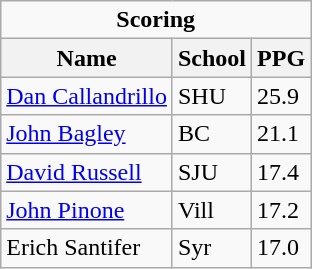<table class="wikitable">
<tr>
<td colspan=3 style="text-align:center;"><strong>Scoring</strong></td>
</tr>
<tr>
<th>Name</th>
<th>School</th>
<th>PPG</th>
</tr>
<tr>
<td><a href='#'>Dan Callandrillo</a></td>
<td>SHU</td>
<td>25.9</td>
</tr>
<tr>
<td><a href='#'>John Bagley</a></td>
<td>BC</td>
<td>21.1</td>
</tr>
<tr>
<td><a href='#'>David Russell</a></td>
<td>SJU</td>
<td>17.4</td>
</tr>
<tr>
<td><a href='#'>John Pinone</a></td>
<td>Vill</td>
<td>17.2</td>
</tr>
<tr>
<td>Erich Santifer</td>
<td>Syr</td>
<td>17.0</td>
</tr>
</table>
